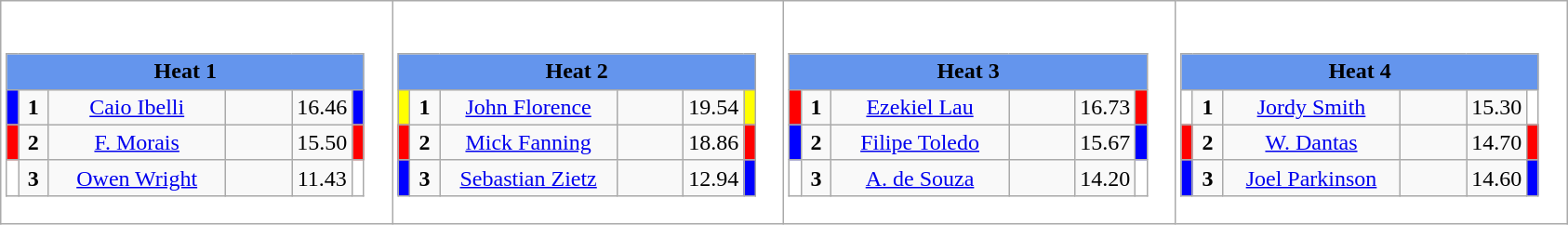<table class="wikitable" style="background:#fff;">
<tr>
<td><div><br><table class="wikitable">
<tr>
<td colspan="6"  style="text-align:center; background:#6495ed;"><strong>Heat 1</strong></td>
</tr>
<tr>
<td style="width:01px; background: #00f;"></td>
<td style="width:14px; text-align:center;"><strong>1</strong></td>
<td style="width:120px; text-align:center;"><a href='#'>Caio Ibelli</a></td>
<td style="width:40px; text-align:center;"></td>
<td style="width:20px; text-align:center;">16.46</td>
<td style="width:01px; background: #00f;"></td>
</tr>
<tr>
<td style="width:01px; background: #f00;"></td>
<td style="width:14px; text-align:center;"><strong>2</strong></td>
<td style="width:120px; text-align:center;"><a href='#'>F. Morais</a></td>
<td style="width:40px; text-align:center;"></td>
<td style="width:20px; text-align:center;">15.50</td>
<td style="width:01px; background: #f00;"></td>
</tr>
<tr>
<td style="width:01px; background: #fff;"></td>
<td style="width:14px; text-align:center;"><strong>3</strong></td>
<td style="width:120px; text-align:center;"><a href='#'>Owen Wright</a></td>
<td style="width:40px; text-align:center;"></td>
<td style="width:20px; text-align:center;">11.43</td>
<td style="width:01px; background: #fff;"></td>
</tr>
</table>
</div></td>
<td><div><br><table class="wikitable">
<tr>
<td colspan="6"  style="text-align:center; background:#6495ed;"><strong>Heat 2</strong></td>
</tr>
<tr>
<td style="width:01px; background: #ff0;"></td>
<td style="width:14px; text-align:center;"><strong>1</strong></td>
<td style="width:120px; text-align:center;"><a href='#'>John Florence</a></td>
<td style="width:40px; text-align:center;"></td>
<td style="width:20px; text-align:center;">19.54</td>
<td style="width:01px; background: #ff0;"></td>
</tr>
<tr>
<td style="width:01px; background: #f00;"></td>
<td style="width:14px; text-align:center;"><strong>2</strong></td>
<td style="width:120px; text-align:center;"><a href='#'>Mick Fanning</a></td>
<td style="width:40px; text-align:center;"></td>
<td style="width:20px; text-align:center;">18.86</td>
<td style="width:01px; background: #f00;"></td>
</tr>
<tr>
<td style="width:01px; background: #00f;"></td>
<td style="width:14px; text-align:center;"><strong>3</strong></td>
<td style="width:120px; text-align:center;"><a href='#'>Sebastian Zietz</a></td>
<td style="width:40px; text-align:center;"></td>
<td style="width:20px; text-align:center;">12.94</td>
<td style="width:01px; background: #00f;"></td>
</tr>
</table>
</div></td>
<td><div><br><table class="wikitable">
<tr>
<td colspan="6"  style="text-align:center; background:#6495ed;"><strong>Heat 3</strong></td>
</tr>
<tr>
<td style="width:01px; background: #f00;"></td>
<td style="width:14px; text-align:center;"><strong>1</strong></td>
<td style="width:120px; text-align:center;"><a href='#'>Ezekiel Lau</a></td>
<td style="width:40px; text-align:center;"></td>
<td style="width:20px; text-align:center;">16.73</td>
<td style="width:01px; background: #f00;"></td>
</tr>
<tr>
<td style="width:01px; background: #00f;"></td>
<td style="width:14px; text-align:center;"><strong>2</strong></td>
<td style="width:120px; text-align:center;"><a href='#'>Filipe Toledo</a></td>
<td style="width:40px; text-align:center;"></td>
<td style="width:20px; text-align:center;">15.67</td>
<td style="width:01px; background: #00f;"></td>
</tr>
<tr>
<td style="width:01px; background: #fff;"></td>
<td style="width:14px; text-align:center;"><strong>3</strong></td>
<td style="width:120px; text-align:center;"><a href='#'>A. de Souza</a></td>
<td style="width:40px; text-align:center;"></td>
<td style="width:20px; text-align:center;">14.20</td>
<td style="width:01px; background: #fff;"></td>
</tr>
</table>
</div></td>
<td><div><br><table class="wikitable">
<tr>
<td colspan="6"  style="text-align:center; background:#6495ed;"><strong>Heat 4</strong></td>
</tr>
<tr>
<td style="width:01px; background: #fff;"></td>
<td style="width:14px; text-align:center;"><strong>1</strong></td>
<td style="width:120px; text-align:center;"><a href='#'>Jordy Smith</a></td>
<td style="width:40px; text-align:center;"></td>
<td style="width:20px; text-align:center;">15.30</td>
<td style="width:01px; background: #fff;"></td>
</tr>
<tr>
<td style="width:01px; background: #f00;"></td>
<td style="width:14px; text-align:center;"><strong>2</strong></td>
<td style="width:120px; text-align:center;"><a href='#'>W. Dantas</a></td>
<td style="width:40px; text-align:center;"></td>
<td style="width:20px; text-align:center;">14.70</td>
<td style="width:01px; background: #f00;"></td>
</tr>
<tr>
<td style="width:01px; background: #00f;"></td>
<td style="width:14px; text-align:center;"><strong>3</strong></td>
<td style="width:120px; text-align:center;"><a href='#'>Joel Parkinson</a></td>
<td style="width:40px; text-align:center;"></td>
<td style="width:20px; text-align:center;">14.60</td>
<td style="width:01px; background: #00f;"></td>
</tr>
</table>
</div></td>
</tr>
</table>
